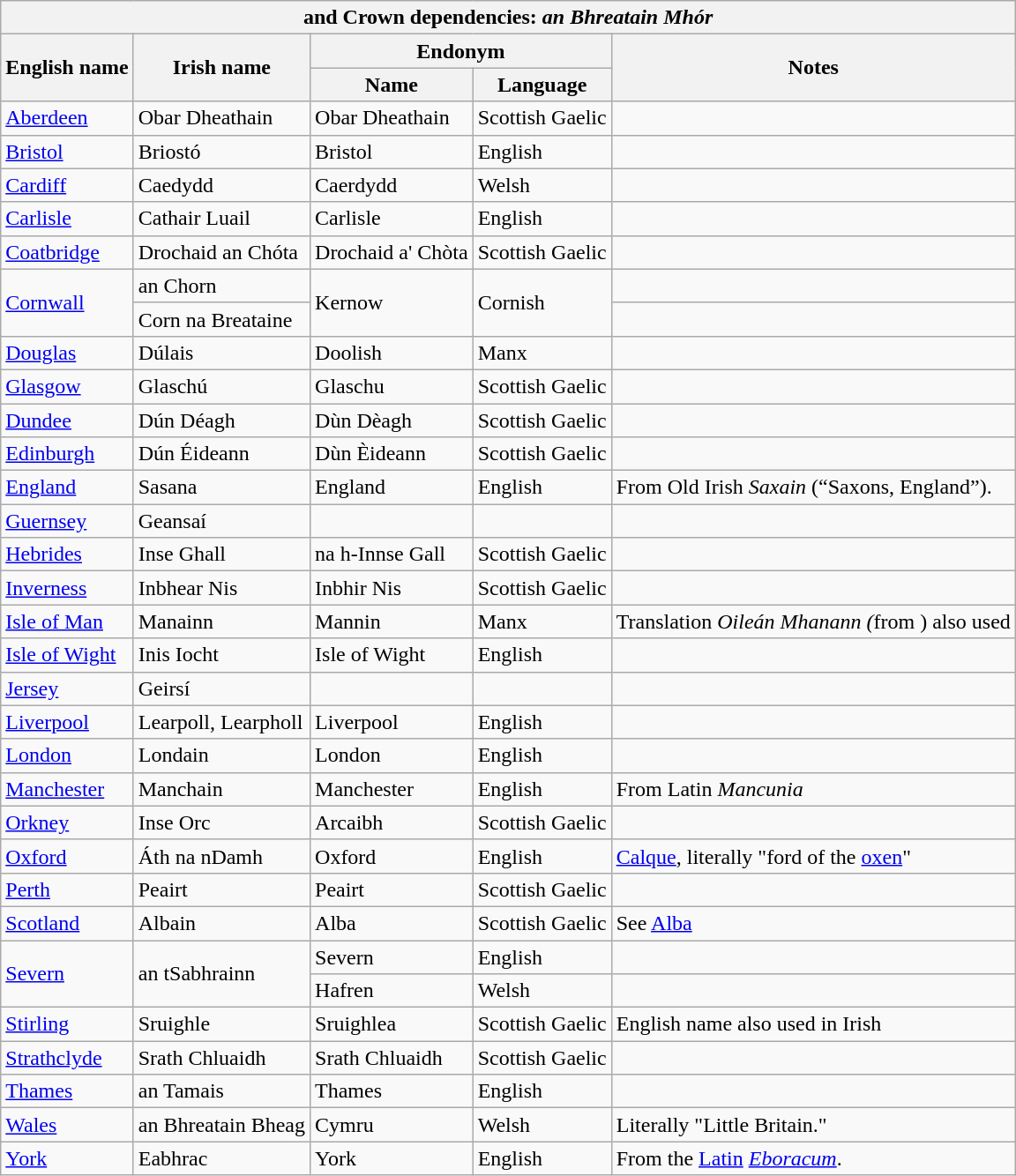<table class="wikitable sortable">
<tr>
<th colspan="5"> and Crown dependencies: <em>an Bhreatain Mhór</em></th>
</tr>
<tr>
<th rowspan="2">English name</th>
<th rowspan="2">Irish name</th>
<th colspan="2">Endonym</th>
<th rowspan="2">Notes</th>
</tr>
<tr>
<th>Name</th>
<th>Language</th>
</tr>
<tr>
<td><a href='#'>Aberdeen</a></td>
<td>Obar Dheathain</td>
<td>Obar Dheathain</td>
<td>Scottish Gaelic</td>
<td></td>
</tr>
<tr>
<td><a href='#'>Bristol</a></td>
<td>Briostó</td>
<td>Bristol</td>
<td>English</td>
<td></td>
</tr>
<tr>
<td><a href='#'>Cardiff</a></td>
<td>Caedydd</td>
<td>Caerdydd</td>
<td>Welsh</td>
<td></td>
</tr>
<tr>
<td><a href='#'>Carlisle</a></td>
<td>Cathair Luail</td>
<td>Carlisle</td>
<td>English</td>
<td></td>
</tr>
<tr>
<td><a href='#'>Coatbridge</a></td>
<td>Drochaid an Chóta</td>
<td>Drochaid a' Chòta</td>
<td>Scottish Gaelic</td>
<td></td>
</tr>
<tr>
<td rowspan="2"><a href='#'>Cornwall</a></td>
<td>an Chorn</td>
<td rowspan="2">Kernow</td>
<td rowspan="2">Cornish</td>
<td></td>
</tr>
<tr>
<td>Corn na Breataine</td>
<td></td>
</tr>
<tr>
<td><a href='#'>Douglas</a></td>
<td>Dúlais</td>
<td>Doolish</td>
<td>Manx</td>
<td></td>
</tr>
<tr>
<td><a href='#'>Glasgow</a></td>
<td>Glaschú</td>
<td>Glaschu</td>
<td>Scottish Gaelic</td>
<td></td>
</tr>
<tr>
<td><a href='#'>Dundee</a></td>
<td>Dún Déagh</td>
<td>Dùn Dèagh</td>
<td>Scottish Gaelic</td>
<td></td>
</tr>
<tr>
<td><a href='#'>Edinburgh</a></td>
<td>Dún Éideann</td>
<td>Dùn Èideann</td>
<td>Scottish Gaelic</td>
<td></td>
</tr>
<tr>
<td><a href='#'>England</a></td>
<td>Sasana</td>
<td>England</td>
<td>English</td>
<td>From Old Irish <em>Saxain</em> (“Saxons, England”).</td>
</tr>
<tr>
<td><a href='#'>Guernsey</a></td>
<td>Geansaí</td>
<td></td>
<td></td>
<td></td>
</tr>
<tr>
<td><a href='#'>Hebrides</a></td>
<td>Inse Ghall</td>
<td>na h-Innse Gall</td>
<td>Scottish Gaelic</td>
<td></td>
</tr>
<tr>
<td><a href='#'>Inverness</a></td>
<td>Inbhear Nis</td>
<td>Inbhir Nis</td>
<td>Scottish Gaelic</td>
<td></td>
</tr>
<tr>
<td><a href='#'>Isle of Man</a></td>
<td>Manainn</td>
<td>Mannin</td>
<td>Manx</td>
<td>Translation <em>Oileán Mhanann (</em>from ) also used</td>
</tr>
<tr>
<td><a href='#'>Isle of Wight</a></td>
<td>Inis Iocht</td>
<td>Isle of Wight</td>
<td>English</td>
<td></td>
</tr>
<tr>
<td><a href='#'>Jersey</a></td>
<td>Geirsí</td>
<td></td>
<td></td>
<td></td>
</tr>
<tr>
<td><a href='#'>Liverpool</a></td>
<td>Learpoll, Learpholl</td>
<td>Liverpool</td>
<td>English</td>
<td></td>
</tr>
<tr>
<td><a href='#'>London</a></td>
<td>Londain</td>
<td>London</td>
<td>English</td>
<td></td>
</tr>
<tr>
<td><a href='#'>Manchester</a></td>
<td>Manchain</td>
<td>Manchester</td>
<td>English</td>
<td>From Latin <em>Mancunia</em></td>
</tr>
<tr>
<td><a href='#'>Orkney</a></td>
<td>Inse Orc</td>
<td>Arcaibh</td>
<td>Scottish Gaelic</td>
<td></td>
</tr>
<tr>
<td><a href='#'>Oxford</a></td>
<td>Áth na nDamh</td>
<td>Oxford</td>
<td>English</td>
<td><a href='#'>Calque</a>, literally "ford of the <a href='#'>oxen</a>"</td>
</tr>
<tr>
<td><a href='#'>Perth</a></td>
<td>Peairt</td>
<td>Peairt</td>
<td>Scottish Gaelic</td>
<td></td>
</tr>
<tr>
<td><a href='#'>Scotland</a></td>
<td>Albain</td>
<td>Alba</td>
<td>Scottish Gaelic</td>
<td>See <a href='#'>Alba</a></td>
</tr>
<tr>
<td rowspan="2"><a href='#'>Severn</a></td>
<td rowspan="2">an tSabhrainn</td>
<td>Severn</td>
<td>English</td>
<td></td>
</tr>
<tr>
<td>Hafren</td>
<td>Welsh</td>
<td></td>
</tr>
<tr>
<td><a href='#'>Stirling</a></td>
<td>Sruighle</td>
<td>Sruighlea</td>
<td>Scottish Gaelic</td>
<td>English name also used in Irish</td>
</tr>
<tr>
<td><a href='#'>Strathclyde</a></td>
<td>Srath Chluaidh</td>
<td>Srath Chluaidh</td>
<td>Scottish Gaelic</td>
<td></td>
</tr>
<tr>
<td><a href='#'>Thames</a></td>
<td>an Tamais</td>
<td>Thames</td>
<td>English</td>
<td></td>
</tr>
<tr>
<td><a href='#'>Wales</a></td>
<td>an Bhreatain Bheag</td>
<td>Cymru</td>
<td>Welsh</td>
<td>Literally "Little Britain."</td>
</tr>
<tr>
<td><a href='#'>York</a></td>
<td>Eabhrac</td>
<td>York</td>
<td>English</td>
<td>From the <a href='#'>Latin</a> <em><a href='#'>Eboracum</a></em>.</td>
</tr>
</table>
